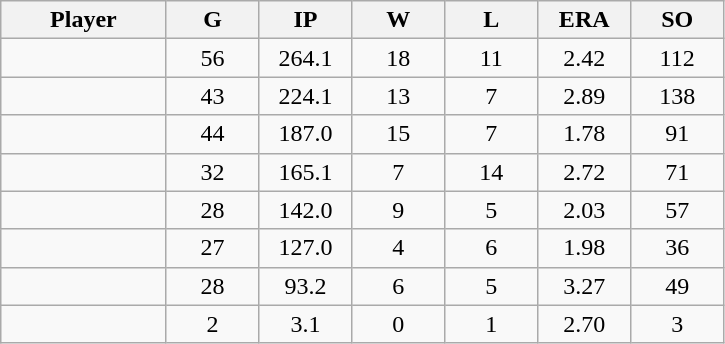<table class="wikitable sortable">
<tr>
<th bgcolor="#DDDDFF" width="16%">Player</th>
<th bgcolor="#DDDDFF" width="9%">G</th>
<th bgcolor="#DDDDFF" width="9%">IP</th>
<th bgcolor="#DDDDFF" width="9%">W</th>
<th bgcolor="#DDDDFF" width="9%">L</th>
<th bgcolor="#DDDDFF" width="9%">ERA</th>
<th bgcolor="#DDDDFF" width="9%">SO</th>
</tr>
<tr align="center">
<td></td>
<td>56</td>
<td>264.1</td>
<td>18</td>
<td>11</td>
<td>2.42</td>
<td>112</td>
</tr>
<tr align="center">
<td></td>
<td>43</td>
<td>224.1</td>
<td>13</td>
<td>7</td>
<td>2.89</td>
<td>138</td>
</tr>
<tr align="center">
<td></td>
<td>44</td>
<td>187.0</td>
<td>15</td>
<td>7</td>
<td>1.78</td>
<td>91</td>
</tr>
<tr align="center">
<td></td>
<td>32</td>
<td>165.1</td>
<td>7</td>
<td>14</td>
<td>2.72</td>
<td>71</td>
</tr>
<tr align="center">
<td></td>
<td>28</td>
<td>142.0</td>
<td>9</td>
<td>5</td>
<td>2.03</td>
<td>57</td>
</tr>
<tr align="center">
<td></td>
<td>27</td>
<td>127.0</td>
<td>4</td>
<td>6</td>
<td>1.98</td>
<td>36</td>
</tr>
<tr align="center">
<td></td>
<td>28</td>
<td>93.2</td>
<td>6</td>
<td>5</td>
<td>3.27</td>
<td>49</td>
</tr>
<tr align="center">
<td></td>
<td>2</td>
<td>3.1</td>
<td>0</td>
<td>1</td>
<td>2.70</td>
<td>3</td>
</tr>
</table>
